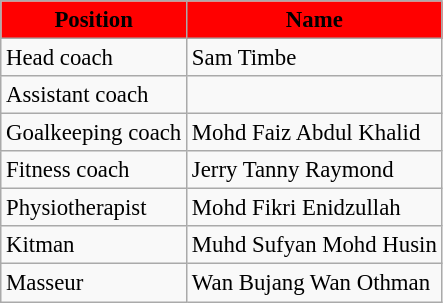<table class="wikitable" style="font-size:95%;">
<tr>
<th style="background:Red; color:Black;">Position</th>
<th style="background:Red; color:Black;">Name</th>
</tr>
<tr>
<td>Head coach</td>
<td> Sam Timbe</td>
</tr>
<tr>
<td>Assistant coach</td>
<td></td>
</tr>
<tr>
<td>Goalkeeping coach</td>
<td> Mohd Faiz Abdul Khalid</td>
</tr>
<tr>
<td>Fitness coach</td>
<td> Jerry Tanny Raymond</td>
</tr>
<tr>
<td>Physiotherapist</td>
<td> Mohd Fikri Enidzullah</td>
</tr>
<tr>
<td>Kitman</td>
<td> Muhd Sufyan Mohd Husin</td>
</tr>
<tr>
<td>Masseur</td>
<td> Wan Bujang Wan Othman</td>
</tr>
</table>
